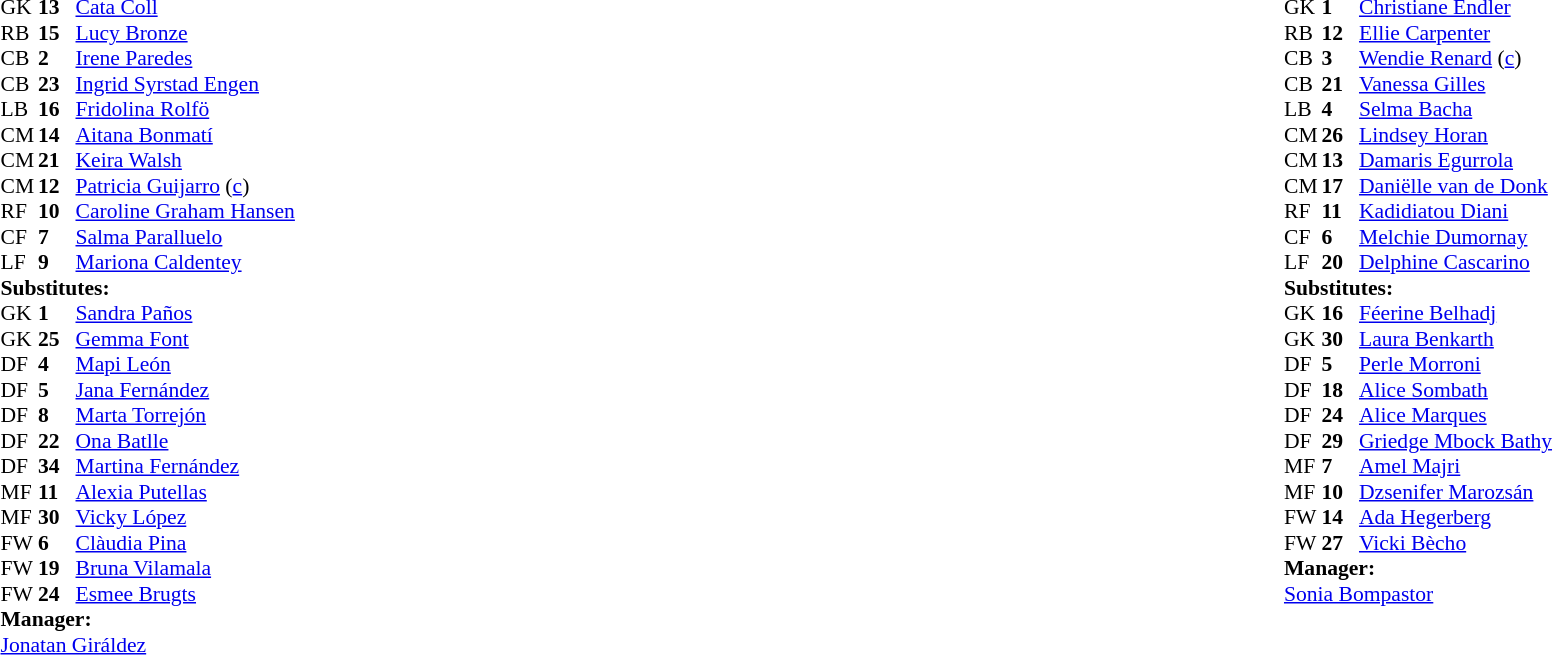<table width="100%">
<tr>
<td valign="top" width="40%"><br><table style="font-size:90%" cellspacing="0" cellpadding="0">
<tr>
<th width=25></th>
<th width=25></th>
</tr>
<tr>
<td>GK</td>
<td><strong>13</strong></td>
<td> <a href='#'>Cata Coll</a></td>
</tr>
<tr>
<td>RB</td>
<td><strong>15</strong></td>
<td> <a href='#'>Lucy Bronze</a></td>
</tr>
<tr>
<td>CB</td>
<td><strong>2</strong></td>
<td> <a href='#'>Irene Paredes</a></td>
</tr>
<tr>
<td>CB</td>
<td><strong>23</strong></td>
<td> <a href='#'>Ingrid Syrstad Engen</a></td>
</tr>
<tr>
<td>LB</td>
<td><strong>16</strong></td>
<td> <a href='#'>Fridolina Rolfö</a></td>
<td></td>
<td></td>
</tr>
<tr>
<td>CM</td>
<td><strong>14</strong></td>
<td> <a href='#'>Aitana Bonmatí</a></td>
</tr>
<tr>
<td>CM</td>
<td><strong>21</strong></td>
<td> <a href='#'>Keira Walsh</a></td>
<td></td>
<td></td>
</tr>
<tr>
<td>CM</td>
<td><strong>12</strong></td>
<td> <a href='#'>Patricia Guijarro</a> (<a href='#'>c</a>)</td>
</tr>
<tr>
<td>RF</td>
<td><strong>10</strong></td>
<td> <a href='#'>Caroline Graham Hansen</a></td>
</tr>
<tr>
<td>CF</td>
<td><strong>7</strong></td>
<td> <a href='#'>Salma Paralluelo</a></td>
<td></td>
<td></td>
</tr>
<tr>
<td>LF</td>
<td><strong>9</strong></td>
<td> <a href='#'>Mariona Caldentey</a></td>
<td></td>
<td></td>
</tr>
<tr>
<td colspan=3><strong>Substitutes:</strong></td>
</tr>
<tr>
<td>GK</td>
<td><strong>1</strong></td>
<td> <a href='#'>Sandra Paños</a></td>
</tr>
<tr>
<td>GK</td>
<td><strong>25</strong></td>
<td> <a href='#'>Gemma Font</a></td>
</tr>
<tr>
<td>DF</td>
<td><strong>4</strong></td>
<td> <a href='#'>Mapi León</a></td>
</tr>
<tr>
<td>DF</td>
<td><strong>5</strong></td>
<td> <a href='#'>Jana Fernández</a></td>
</tr>
<tr>
<td>DF</td>
<td><strong>8</strong></td>
<td> <a href='#'>Marta Torrejón</a></td>
</tr>
<tr>
<td>DF</td>
<td><strong>22</strong></td>
<td> <a href='#'>Ona Batlle</a></td>
<td></td>
<td></td>
</tr>
<tr>
<td>DF</td>
<td><strong>34</strong></td>
<td> <a href='#'>Martina Fernández</a></td>
</tr>
<tr>
<td>MF</td>
<td><strong>11</strong></td>
<td> <a href='#'>Alexia Putellas</a></td>
<td></td>
<td></td>
</tr>
<tr>
<td>MF</td>
<td><strong>30</strong></td>
<td> <a href='#'>Vicky López</a></td>
</tr>
<tr>
<td>FW</td>
<td><strong>6</strong></td>
<td> <a href='#'>Clàudia Pina</a></td>
<td></td>
<td></td>
</tr>
<tr>
<td>FW</td>
<td><strong>19</strong></td>
<td> <a href='#'>Bruna Vilamala</a></td>
</tr>
<tr>
<td>FW</td>
<td><strong>24</strong></td>
<td> <a href='#'>Esmee Brugts</a></td>
<td></td>
<td></td>
</tr>
<tr>
<td colspan=3><strong>Manager:</strong></td>
</tr>
<tr>
<td colspan=3> <a href='#'>Jonatan Giráldez</a></td>
</tr>
</table>
</td>
<td valign="top"></td>
<td valign="top" width="50%"><br><table style="font-size:90%; margin:auto" cellspacing="0" cellpadding="0">
<tr>
<th width=25></th>
<th width=25></th>
</tr>
<tr>
<td>GK</td>
<td><strong>1</strong></td>
<td> <a href='#'>Christiane Endler</a></td>
<td></td>
</tr>
<tr>
<td>RB</td>
<td><strong>12</strong></td>
<td> <a href='#'>Ellie Carpenter</a></td>
</tr>
<tr>
<td>CB</td>
<td><strong>3</strong></td>
<td> <a href='#'>Wendie Renard</a> (<a href='#'>c</a>)</td>
<td></td>
</tr>
<tr>
<td>CB</td>
<td><strong>21</strong></td>
<td> <a href='#'>Vanessa Gilles</a></td>
<td></td>
<td></td>
</tr>
<tr>
<td>LB</td>
<td><strong>4</strong></td>
<td> <a href='#'>Selma Bacha</a></td>
</tr>
<tr>
<td>CM</td>
<td><strong>26</strong></td>
<td> <a href='#'>Lindsey Horan</a></td>
</tr>
<tr>
<td>CM</td>
<td><strong>13</strong></td>
<td> <a href='#'>Damaris Egurrola</a></td>
</tr>
<tr>
<td>CM</td>
<td><strong>17</strong></td>
<td> <a href='#'>Daniëlle van de Donk</a></td>
<td></td>
<td></td>
</tr>
<tr>
<td>RF</td>
<td><strong>11</strong></td>
<td> <a href='#'>Kadidiatou Diani</a></td>
</tr>
<tr>
<td>CF</td>
<td><strong>6</strong></td>
<td> <a href='#'>Melchie Dumornay</a></td>
</tr>
<tr>
<td>LF</td>
<td><strong>20</strong></td>
<td> <a href='#'>Delphine Cascarino</a></td>
<td></td>
<td></td>
</tr>
<tr>
<td colspan=3><strong>Substitutes:</strong></td>
</tr>
<tr>
<td>GK</td>
<td><strong>16</strong></td>
<td> <a href='#'>Féerine Belhadj</a></td>
</tr>
<tr>
<td>GK</td>
<td><strong>30</strong></td>
<td> <a href='#'>Laura Benkarth</a></td>
</tr>
<tr>
<td>DF</td>
<td><strong>5</strong></td>
<td> <a href='#'>Perle Morroni</a></td>
</tr>
<tr>
<td>DF</td>
<td><strong>18</strong></td>
<td> <a href='#'>Alice Sombath</a></td>
</tr>
<tr>
<td>DF</td>
<td><strong>24</strong></td>
<td> <a href='#'>Alice Marques</a></td>
</tr>
<tr>
<td>DF</td>
<td><strong>29</strong></td>
<td> <a href='#'>Griedge Mbock Bathy</a></td>
</tr>
<tr>
<td>MF</td>
<td><strong>7</strong></td>
<td> <a href='#'>Amel Majri</a></td>
<td></td>
<td></td>
</tr>
<tr>
<td>MF</td>
<td><strong>10</strong></td>
<td> <a href='#'>Dzsenifer Marozsán</a></td>
</tr>
<tr>
<td>FW</td>
<td><strong>14</strong></td>
<td> <a href='#'>Ada Hegerberg</a></td>
<td></td>
<td></td>
</tr>
<tr>
<td>FW</td>
<td><strong>27</strong></td>
<td> <a href='#'>Vicki Bècho</a></td>
<td></td>
<td></td>
</tr>
<tr>
<td colspan=3><strong>Manager:</strong></td>
</tr>
<tr>
<td colspan=3> <a href='#'>Sonia Bompastor</a></td>
</tr>
</table>
</td>
</tr>
</table>
